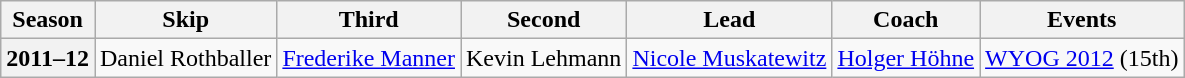<table class="wikitable">
<tr>
<th scope="col">Season</th>
<th scope="col">Skip</th>
<th scope="col">Third</th>
<th scope="col">Second</th>
<th scope="col">Lead</th>
<th scope="col">Coach</th>
<th scope="col">Events</th>
</tr>
<tr>
<th scope="row">2011–12</th>
<td>Daniel Rothballer</td>
<td><a href='#'>Frederike Manner</a></td>
<td>Kevin Lehmann</td>
<td><a href='#'>Nicole Muskatewitz</a></td>
<td><a href='#'>Holger Höhne</a></td>
<td><a href='#'>WYOG 2012</a> (15th)</td>
</tr>
</table>
